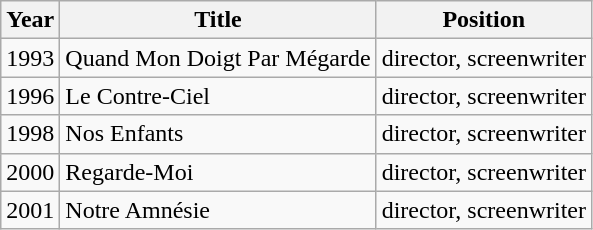<table class="wikitable">
<tr>
<th>Year</th>
<th>Title</th>
<th>Position</th>
</tr>
<tr>
<td>1993</td>
<td>Quand Mon Doigt Par Mégarde</td>
<td>director, screenwriter</td>
</tr>
<tr>
<td>1996</td>
<td>Le Contre-Ciel</td>
<td>director, screenwriter</td>
</tr>
<tr>
<td>1998</td>
<td>Nos Enfants</td>
<td>director, screenwriter</td>
</tr>
<tr>
<td>2000</td>
<td>Regarde-Moi</td>
<td>director, screenwriter</td>
</tr>
<tr>
<td>2001</td>
<td>Notre Amnésie</td>
<td>director, screenwriter</td>
</tr>
</table>
